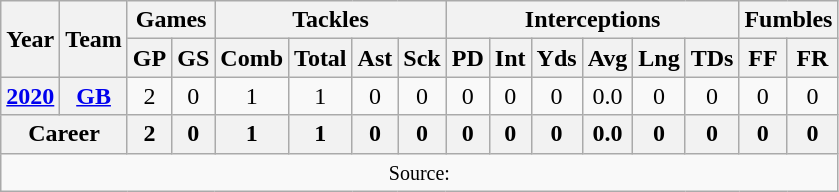<table class="wikitable" style="text-align: center;">
<tr>
<th rowspan="2">Year</th>
<th rowspan="2">Team</th>
<th colspan="2">Games</th>
<th colspan="4">Tackles</th>
<th colspan="6">Interceptions</th>
<th colspan="2">Fumbles</th>
</tr>
<tr>
<th>GP</th>
<th>GS</th>
<th>Comb</th>
<th>Total</th>
<th>Ast</th>
<th>Sck</th>
<th>PD</th>
<th>Int</th>
<th>Yds</th>
<th>Avg</th>
<th>Lng</th>
<th>TDs</th>
<th>FF</th>
<th>FR</th>
</tr>
<tr>
<th><a href='#'>2020</a></th>
<th><a href='#'>GB</a></th>
<td>2</td>
<td>0</td>
<td>1</td>
<td>1</td>
<td>0</td>
<td>0</td>
<td>0</td>
<td>0</td>
<td>0</td>
<td>0.0</td>
<td>0</td>
<td>0</td>
<td>0</td>
<td>0</td>
</tr>
<tr>
<th colspan="2">Career</th>
<th>2</th>
<th>0</th>
<th>1</th>
<th>1</th>
<th>0</th>
<th>0</th>
<th>0</th>
<th>0</th>
<th>0</th>
<th>0.0</th>
<th>0</th>
<th>0</th>
<th>0</th>
<th>0</th>
</tr>
<tr>
<td colspan="17"><small>Source: </small></td>
</tr>
</table>
